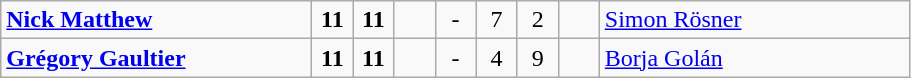<table class="wikitable">
<tr>
<td width=200> <strong><a href='#'>Nick Matthew</a></strong></td>
<td style="width:20px; text-align:center;"><strong>11</strong></td>
<td style="width:20px; text-align:center;"><strong>11</strong></td>
<td style="width:20px; text-align:center;"></td>
<td style="width:20px; text-align:center;">-</td>
<td style="width:20px; text-align:center;">7</td>
<td style="width:20px; text-align:center;">2</td>
<td style="width:20px; text-align:center;"></td>
<td width=200> <a href='#'>Simon Rösner</a></td>
</tr>
<tr>
<td> <strong><a href='#'>Grégory Gaultier</a></strong></td>
<td style="text-align:center;"><strong>11</strong></td>
<td style="text-align:center;"><strong>11</strong></td>
<td style="text-align:center;"></td>
<td style="text-align:center;">-</td>
<td style="text-align:center;">4</td>
<td style="text-align:center;">9</td>
<td style="text-align:center;"></td>
<td> <a href='#'>Borja Golán</a></td>
</tr>
</table>
